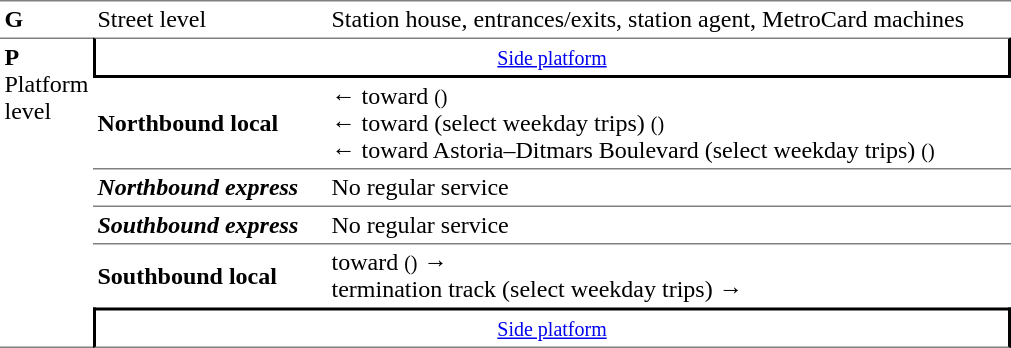<table table border=0 cellspacing=0 cellpadding=3>
<tr>
<td style="border-top:solid 1px gray;" width=50><strong>G</strong></td>
<td style="border-top:solid 1px gray;" width=150>Street level</td>
<td style="border-top:solid 1px gray;" width=450>Station house, entrances/exits, station agent, MetroCard machines</td>
</tr>
<tr>
<td style="border-top:solid 1px gray;border-bottom:solid 1px gray;vertical-align:top;" rowspan=6><strong>P</strong><br>Platform level</td>
<td style="border-top:solid 1px gray;border-right:solid 2px black;border-left:solid 2px black;border-bottom:solid 2px black;text-align:center;" colspan=2><small><a href='#'>Side platform</a></small></td>
</tr>
<tr>
<td style="border-bottom:solid 1px gray;"><span><strong>Northbound local</strong></span></td>
<td style="border-bottom:solid 1px gray;">←  toward  <small>()</small><br>←  toward  (select weekday trips) <small>()</small><br>←  toward Astoria–Ditmars Boulevard (select weekday trips) <small>()</small></td>
</tr>
<tr>
<td style="border-bottom:solid 1px gray;" width=100><strong><em>Northbound express</em></strong></td>
<td style="border-bottom:solid 1px gray;" width=400> No regular service</td>
</tr>
<tr>
<td style="border-bottom:solid 1px gray;"><strong><em>Southbound express</em></strong></td>
<td style="border-bottom:solid 1px gray;"> No regular service</td>
</tr>
<tr>
<td><span><strong>Southbound local</strong></span></td>
<td>  toward  <small>()</small> → <br>  termination track (select weekday trips) →</td>
</tr>
<tr>
<td style="border-bottom:solid 1px gray;border-top:solid 2px black;border-right:solid 2px black;border-left:solid 2px black;text-align:center;" colspan=2><small><a href='#'>Side platform</a></small></td>
</tr>
</table>
